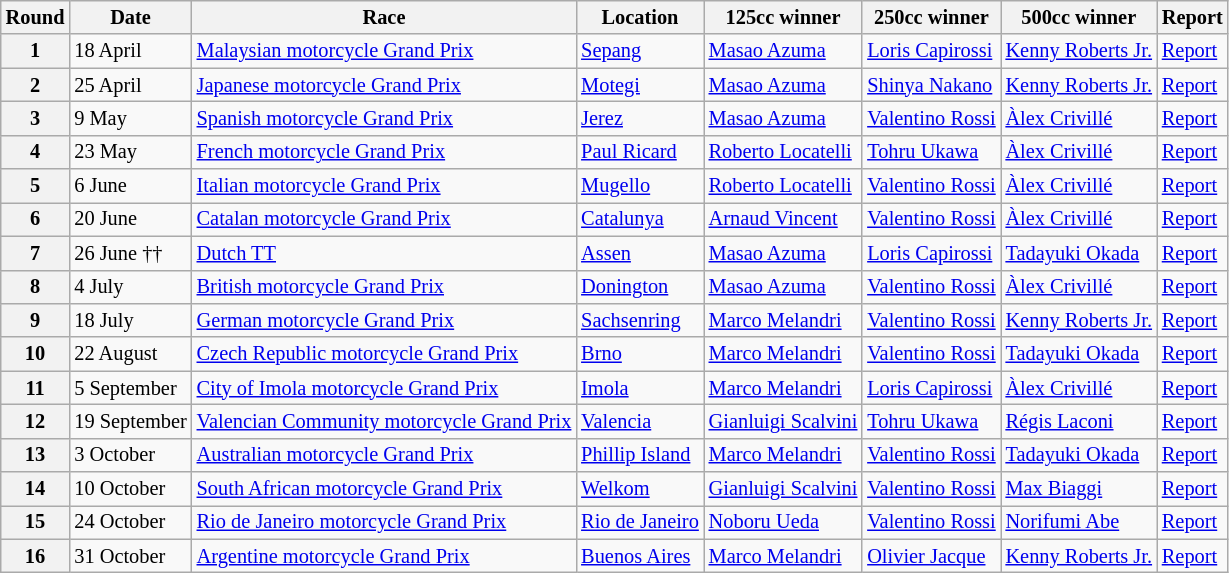<table class="wikitable" style="font-size: 85%;">
<tr>
<th>Round</th>
<th>Date</th>
<th>Race</th>
<th>Location</th>
<th>125cc winner</th>
<th>250cc winner</th>
<th>500cc winner</th>
<th>Report</th>
</tr>
<tr>
<th>1</th>
<td>18 April</td>
<td> <a href='#'>Malaysian motorcycle Grand Prix</a></td>
<td><a href='#'>Sepang</a></td>
<td> <a href='#'>Masao Azuma</a></td>
<td> <a href='#'>Loris Capirossi</a></td>
<td> <a href='#'>Kenny Roberts Jr.</a></td>
<td><a href='#'>Report</a></td>
</tr>
<tr>
<th>2</th>
<td>25 April</td>
<td> <a href='#'>Japanese motorcycle Grand Prix</a></td>
<td><a href='#'>Motegi</a></td>
<td> <a href='#'>Masao Azuma</a></td>
<td> <a href='#'>Shinya Nakano</a></td>
<td> <a href='#'>Kenny Roberts Jr.</a></td>
<td><a href='#'>Report</a></td>
</tr>
<tr>
<th>3</th>
<td>9 May</td>
<td> <a href='#'>Spanish motorcycle Grand Prix</a></td>
<td><a href='#'>Jerez</a></td>
<td> <a href='#'>Masao Azuma</a></td>
<td> <a href='#'>Valentino Rossi</a></td>
<td> <a href='#'>Àlex Crivillé</a></td>
<td><a href='#'>Report</a></td>
</tr>
<tr>
<th>4</th>
<td>23 May</td>
<td> <a href='#'>French motorcycle Grand Prix</a></td>
<td><a href='#'>Paul Ricard</a></td>
<td> <a href='#'>Roberto Locatelli</a></td>
<td> <a href='#'>Tohru Ukawa</a></td>
<td> <a href='#'>Àlex Crivillé</a></td>
<td><a href='#'>Report</a></td>
</tr>
<tr>
<th>5</th>
<td>6 June</td>
<td> <a href='#'>Italian motorcycle Grand Prix</a></td>
<td><a href='#'>Mugello</a></td>
<td> <a href='#'>Roberto Locatelli</a></td>
<td> <a href='#'>Valentino Rossi</a></td>
<td> <a href='#'>Àlex Crivillé</a></td>
<td><a href='#'>Report</a></td>
</tr>
<tr>
<th>6</th>
<td>20 June</td>
<td> <a href='#'>Catalan motorcycle Grand Prix</a></td>
<td><a href='#'>Catalunya</a></td>
<td> <a href='#'>Arnaud Vincent</a></td>
<td> <a href='#'>Valentino Rossi</a></td>
<td> <a href='#'>Àlex Crivillé</a></td>
<td><a href='#'>Report</a></td>
</tr>
<tr>
<th>7</th>
<td>26 June ††</td>
<td> <a href='#'>Dutch TT</a></td>
<td><a href='#'>Assen</a></td>
<td> <a href='#'>Masao Azuma</a></td>
<td> <a href='#'>Loris Capirossi</a></td>
<td> <a href='#'>Tadayuki Okada</a></td>
<td><a href='#'>Report</a></td>
</tr>
<tr>
<th>8</th>
<td>4 July</td>
<td> <a href='#'>British motorcycle Grand Prix</a></td>
<td><a href='#'>Donington</a></td>
<td> <a href='#'>Masao Azuma</a></td>
<td> <a href='#'>Valentino Rossi</a></td>
<td> <a href='#'>Àlex Crivillé</a></td>
<td><a href='#'>Report</a></td>
</tr>
<tr>
<th>9</th>
<td>18 July</td>
<td> <a href='#'>German motorcycle Grand Prix</a></td>
<td><a href='#'>Sachsenring</a></td>
<td> <a href='#'>Marco Melandri</a></td>
<td> <a href='#'>Valentino Rossi</a></td>
<td> <a href='#'>Kenny Roberts Jr.</a></td>
<td><a href='#'>Report</a></td>
</tr>
<tr>
<th>10</th>
<td>22 August</td>
<td> <a href='#'>Czech Republic motorcycle Grand Prix</a></td>
<td><a href='#'>Brno</a></td>
<td> <a href='#'>Marco Melandri</a></td>
<td> <a href='#'>Valentino Rossi</a></td>
<td> <a href='#'>Tadayuki Okada</a></td>
<td><a href='#'>Report</a></td>
</tr>
<tr>
<th>11</th>
<td>5 September</td>
<td> <a href='#'>City of Imola motorcycle Grand Prix</a></td>
<td><a href='#'>Imola</a></td>
<td> <a href='#'>Marco Melandri</a></td>
<td> <a href='#'>Loris Capirossi</a></td>
<td> <a href='#'>Àlex Crivillé</a></td>
<td><a href='#'>Report</a></td>
</tr>
<tr>
<th>12</th>
<td>19 September</td>
<td> <a href='#'>Valencian Community motorcycle Grand Prix</a></td>
<td><a href='#'>Valencia</a></td>
<td> <a href='#'>Gianluigi Scalvini</a></td>
<td> <a href='#'>Tohru Ukawa</a></td>
<td> <a href='#'>Régis Laconi</a></td>
<td><a href='#'>Report</a></td>
</tr>
<tr>
<th>13</th>
<td>3 October</td>
<td> <a href='#'>Australian motorcycle Grand Prix</a></td>
<td><a href='#'>Phillip Island</a></td>
<td> <a href='#'>Marco Melandri</a></td>
<td> <a href='#'>Valentino Rossi</a></td>
<td> <a href='#'>Tadayuki Okada</a></td>
<td><a href='#'>Report</a></td>
</tr>
<tr>
<th>14</th>
<td>10 October</td>
<td> <a href='#'>South African motorcycle Grand Prix</a></td>
<td><a href='#'>Welkom</a></td>
<td> <a href='#'>Gianluigi Scalvini</a></td>
<td> <a href='#'>Valentino Rossi</a></td>
<td> <a href='#'>Max Biaggi</a></td>
<td><a href='#'>Report</a></td>
</tr>
<tr>
<th>15</th>
<td>24 October</td>
<td> <a href='#'>Rio de Janeiro motorcycle Grand Prix</a></td>
<td><a href='#'>Rio de Janeiro</a></td>
<td> <a href='#'>Noboru Ueda</a></td>
<td> <a href='#'>Valentino Rossi</a></td>
<td> <a href='#'>Norifumi Abe</a></td>
<td><a href='#'>Report</a></td>
</tr>
<tr>
<th>16</th>
<td>31 October</td>
<td> <a href='#'>Argentine motorcycle Grand Prix</a></td>
<td><a href='#'>Buenos Aires</a></td>
<td> <a href='#'>Marco Melandri</a></td>
<td> <a href='#'>Olivier Jacque</a></td>
<td> <a href='#'>Kenny Roberts Jr.</a></td>
<td><a href='#'>Report</a></td>
</tr>
</table>
